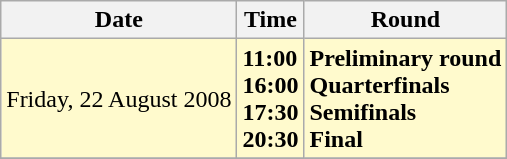<table class="wikitable">
<tr>
<th>Date</th>
<th>Time</th>
<th>Round</th>
</tr>
<tr>
<td style=background:lemonchiffon>Friday, 22 August 2008</td>
<td style=background:lemonchiffon><strong>11:00<br>16:00<br>17:30<br>20:30</strong></td>
<td style=background:lemonchiffon><strong>Preliminary round<br>Quarterfinals<br>Semifinals<br>Final</strong></td>
</tr>
<tr>
</tr>
</table>
